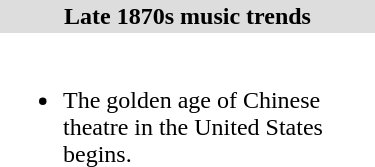<table align="right" border="0" cellpadding="2" width=250 cellspacing="0" style="margin-left:0.5em;" class="toccolours">
<tr>
<th style="background:#ddd;">Late 1870s music trends</th>
</tr>
<tr>
<td><br><ul><li>The golden age of Chinese theatre in the United States begins.</li></ul></td>
</tr>
</table>
